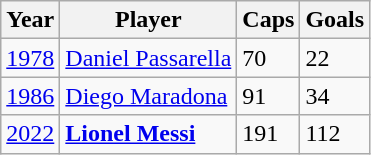<table class="wikitable">
<tr>
<th>Year</th>
<th>Player</th>
<th>Caps</th>
<th>Goals</th>
</tr>
<tr>
<td><a href='#'>1978</a></td>
<td><a href='#'>Daniel Passarella</a></td>
<td>70</td>
<td>22</td>
</tr>
<tr>
<td><a href='#'>1986</a></td>
<td><a href='#'>Diego Maradona</a></td>
<td>91</td>
<td>34</td>
</tr>
<tr>
<td><a href='#'>2022</a></td>
<td><strong><a href='#'>Lionel Messi</a></strong></td>
<td>191</td>
<td>112</td>
</tr>
</table>
